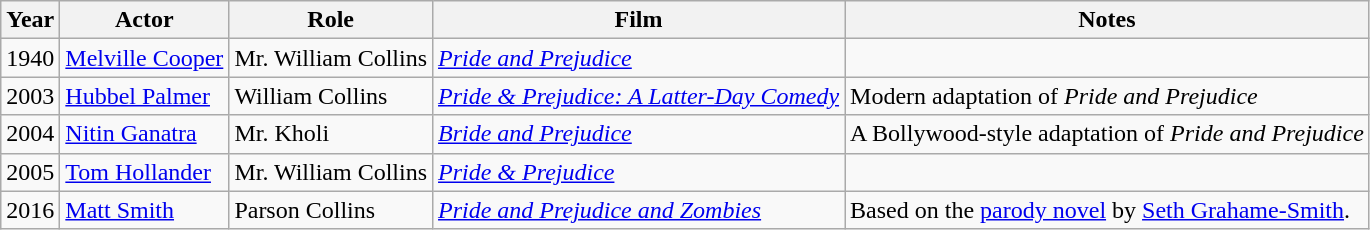<table class="wikitable">
<tr>
<th>Year</th>
<th>Actor</th>
<th>Role</th>
<th>Film</th>
<th>Notes</th>
</tr>
<tr>
<td>1940</td>
<td><a href='#'>Melville Cooper</a></td>
<td>Mr. William Collins</td>
<td><em><a href='#'>Pride and Prejudice</a></em></td>
<td></td>
</tr>
<tr>
<td>2003</td>
<td><a href='#'>Hubbel Palmer</a></td>
<td>William Collins</td>
<td><em><a href='#'>Pride & Prejudice: A Latter-Day Comedy</a></em></td>
<td>Modern adaptation of <em>Pride and Prejudice</em></td>
</tr>
<tr>
<td>2004</td>
<td><a href='#'>Nitin Ganatra</a></td>
<td>Mr. Kholi</td>
<td><em><a href='#'>Bride and Prejudice</a></em></td>
<td>A Bollywood-style adaptation of <em>Pride and Prejudice</em></td>
</tr>
<tr>
<td>2005</td>
<td><a href='#'>Tom Hollander</a></td>
<td>Mr. William Collins</td>
<td><em><a href='#'>Pride & Prejudice</a></em></td>
<td></td>
</tr>
<tr>
<td>2016</td>
<td><a href='#'>Matt Smith</a></td>
<td>Parson Collins</td>
<td><em><a href='#'>Pride and Prejudice and Zombies</a></em></td>
<td>Based on the <a href='#'>parody novel</a> by <a href='#'>Seth Grahame-Smith</a>.</td>
</tr>
</table>
